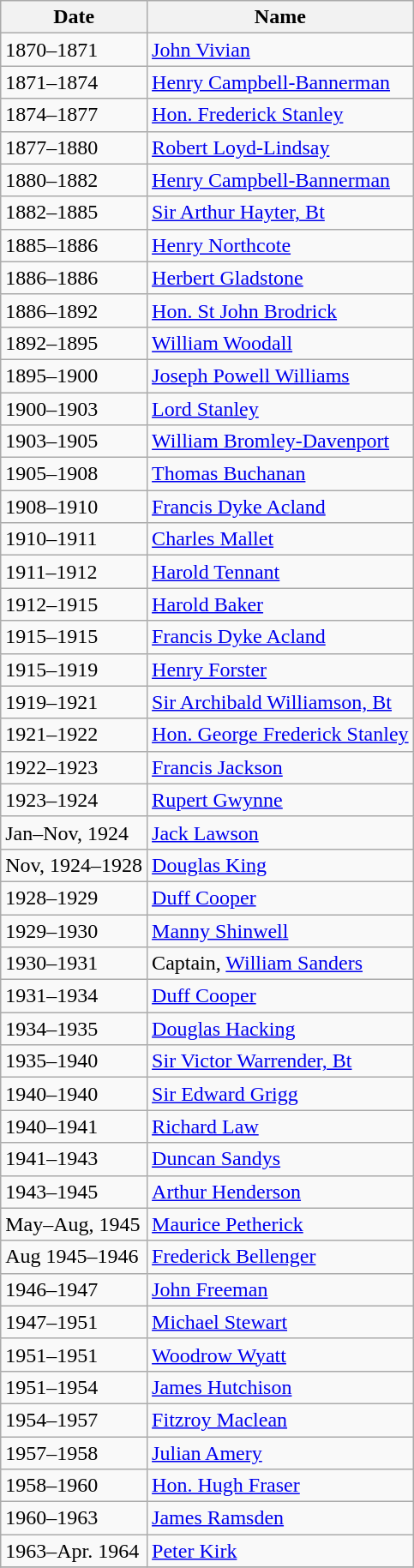<table class="wikitable">
<tr>
<th>Date</th>
<th>Name</th>
</tr>
<tr>
<td>1870–1871</td>
<td><a href='#'>John Vivian</a></td>
</tr>
<tr>
<td>1871–1874</td>
<td><a href='#'>Henry Campbell-Bannerman</a></td>
</tr>
<tr>
<td>1874–1877</td>
<td><a href='#'>Hon. Frederick Stanley</a></td>
</tr>
<tr>
<td>1877–1880</td>
<td><a href='#'>Robert Loyd-Lindsay</a></td>
</tr>
<tr>
<td>1880–1882</td>
<td><a href='#'>Henry Campbell-Bannerman</a></td>
</tr>
<tr>
<td>1882–1885</td>
<td><a href='#'>Sir Arthur Hayter, Bt</a></td>
</tr>
<tr>
<td>1885–1886</td>
<td><a href='#'>Henry Northcote</a></td>
</tr>
<tr>
<td>1886–1886</td>
<td><a href='#'>Herbert Gladstone</a></td>
</tr>
<tr>
<td>1886–1892</td>
<td><a href='#'>Hon. St John Brodrick</a></td>
</tr>
<tr>
<td>1892–1895</td>
<td><a href='#'>William Woodall</a></td>
</tr>
<tr>
<td>1895–1900</td>
<td><a href='#'>Joseph Powell Williams</a></td>
</tr>
<tr>
<td>1900–1903</td>
<td><a href='#'>Lord Stanley</a></td>
</tr>
<tr>
<td>1903–1905</td>
<td><a href='#'>William Bromley-Davenport</a></td>
</tr>
<tr>
<td>1905–1908</td>
<td><a href='#'>Thomas Buchanan</a></td>
</tr>
<tr>
<td>1908–1910</td>
<td><a href='#'>Francis Dyke Acland</a></td>
</tr>
<tr>
<td>1910–1911</td>
<td><a href='#'>Charles Mallet</a></td>
</tr>
<tr>
<td>1911–1912</td>
<td><a href='#'>Harold Tennant</a></td>
</tr>
<tr>
<td>1912–1915</td>
<td><a href='#'>Harold Baker</a></td>
</tr>
<tr>
<td>1915–1915</td>
<td><a href='#'>Francis Dyke Acland</a></td>
</tr>
<tr>
<td>1915–1919</td>
<td><a href='#'>Henry Forster</a></td>
</tr>
<tr>
<td>1919–1921</td>
<td><a href='#'>Sir Archibald Williamson, Bt</a></td>
</tr>
<tr>
<td>1921–1922</td>
<td><a href='#'>Hon. George Frederick Stanley</a></td>
</tr>
<tr>
<td>1922–1923</td>
<td><a href='#'>Francis Jackson</a></td>
</tr>
<tr>
<td>1923–1924</td>
<td><a href='#'>Rupert Gwynne</a></td>
</tr>
<tr>
<td>Jan–Nov, 1924</td>
<td><a href='#'>Jack Lawson</a></td>
</tr>
<tr>
<td>Nov, 1924–1928</td>
<td><a href='#'>Douglas King</a></td>
</tr>
<tr>
<td>1928–1929</td>
<td><a href='#'>Duff Cooper</a></td>
</tr>
<tr>
<td>1929–1930</td>
<td><a href='#'>Manny Shinwell</a></td>
</tr>
<tr>
<td>1930–1931</td>
<td>Captain, <a href='#'>William Sanders</a></td>
</tr>
<tr>
<td>1931–1934</td>
<td><a href='#'>Duff Cooper</a></td>
</tr>
<tr>
<td>1934–1935</td>
<td><a href='#'>Douglas Hacking</a></td>
</tr>
<tr>
<td>1935–1940</td>
<td><a href='#'>Sir Victor Warrender, Bt</a></td>
</tr>
<tr>
<td>1940–1940</td>
<td><a href='#'>Sir Edward Grigg</a></td>
</tr>
<tr>
<td>1940–1941</td>
<td><a href='#'>Richard Law</a></td>
</tr>
<tr>
<td>1941–1943</td>
<td><a href='#'>Duncan Sandys</a></td>
</tr>
<tr>
<td>1943–1945</td>
<td><a href='#'>Arthur Henderson</a></td>
</tr>
<tr>
<td>May–Aug, 1945</td>
<td><a href='#'>Maurice Petherick</a></td>
</tr>
<tr>
<td>Aug 1945–1946</td>
<td><a href='#'>Frederick Bellenger</a></td>
</tr>
<tr>
<td>1946–1947</td>
<td><a href='#'>John Freeman</a></td>
</tr>
<tr>
<td>1947–1951</td>
<td><a href='#'>Michael Stewart</a></td>
</tr>
<tr>
<td>1951–1951</td>
<td><a href='#'>Woodrow Wyatt</a></td>
</tr>
<tr>
<td>1951–1954</td>
<td><a href='#'>James Hutchison</a></td>
</tr>
<tr>
<td>1954–1957</td>
<td><a href='#'>Fitzroy Maclean</a></td>
</tr>
<tr>
<td>1957–1958</td>
<td><a href='#'>Julian Amery</a></td>
</tr>
<tr>
<td>1958–1960</td>
<td><a href='#'>Hon. Hugh Fraser</a></td>
</tr>
<tr>
<td>1960–1963</td>
<td><a href='#'>James Ramsden</a></td>
</tr>
<tr>
<td>1963–Apr. 1964</td>
<td><a href='#'>Peter Kirk</a></td>
</tr>
<tr>
</tr>
</table>
